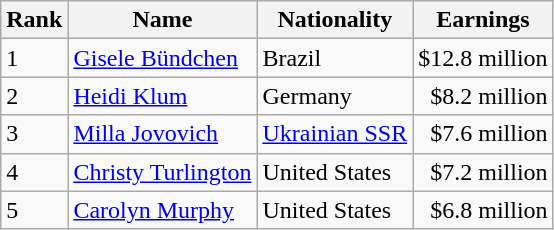<table class="wikitable sortable" border="0">
<tr>
<th scope="col">Rank</th>
<th scope="col">Name</th>
<th scope="col">Nationality</th>
<th scope="col">Earnings</th>
</tr>
<tr>
<td>1</td>
<td><a href='#'>Gisele Bündchen</a></td>
<td>Brazil</td>
<td align="right">$12.8 million</td>
</tr>
<tr>
<td>2</td>
<td><a href='#'>Heidi Klum</a></td>
<td>Germany</td>
<td align="right">$8.2 million</td>
</tr>
<tr>
<td>3</td>
<td><a href='#'>Milla Jovovich</a></td>
<td><a href='#'>Ukrainian SSR</a></td>
<td align="right">$7.6 million</td>
</tr>
<tr>
<td>4</td>
<td><a href='#'>Christy Turlington</a></td>
<td>United States</td>
<td align="right">$7.2 million</td>
</tr>
<tr>
<td>5</td>
<td><a href='#'>Carolyn Murphy</a></td>
<td>United States</td>
<td align="right">$6.8 million</td>
</tr>
</table>
